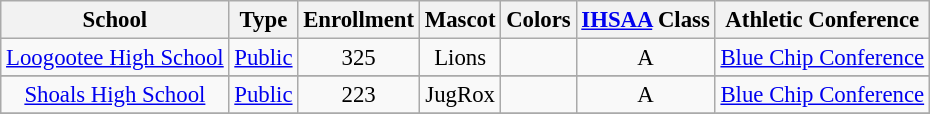<table class="wikitable" style="text-align:center;font-size: 95%">
<tr>
<th>School</th>
<th>Type</th>
<th>Enrollment</th>
<th>Mascot</th>
<th>Colors</th>
<th><a href='#'>IHSAA</a> Class</th>
<th>Athletic Conference</th>
</tr>
<tr>
<td><a href='#'>Loogootee High School</a></td>
<td><a href='#'>Public</a></td>
<td>325</td>
<td>Lions</td>
<td>  </td>
<td>A</td>
<td><a href='#'>Blue Chip Conference</a></td>
</tr>
<tr>
</tr>
<tr>
<td><a href='#'>Shoals High School</a></td>
<td><a href='#'>Public</a></td>
<td>223</td>
<td>JugRox</td>
<td> </td>
<td>A</td>
<td><a href='#'>Blue Chip Conference</a></td>
</tr>
<tr>
</tr>
</table>
